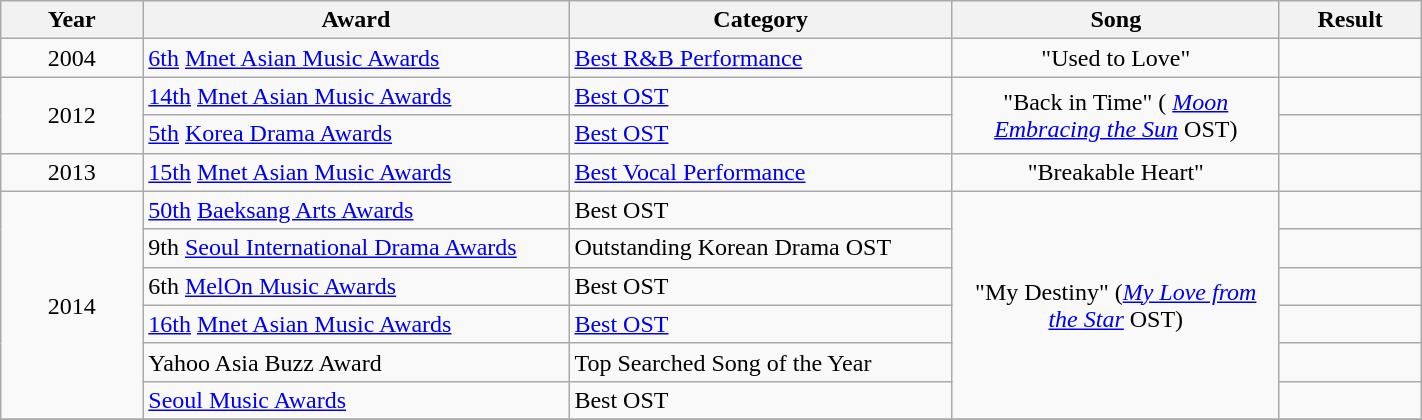<table | width="75%" class="wikitable sortable">
<tr>
<th width="10%">Year</th>
<th width="30%">Award</th>
<th width="27%">Category</th>
<th width="23%">Song</th>
<th width="10%">Result</th>
</tr>
<tr>
<td align="center">2004</td>
<td><a href='#'>6th</a> <a href='#'>Mnet Asian Music Awards</a></td>
<td><a href='#'>Best R&B Performance</a></td>
<td align=center>"Used to Love"</td>
<td></td>
</tr>
<tr>
<td rowspan="2" align="center">2012</td>
<td><a href='#'>14th</a> <a href='#'>Mnet Asian Music Awards</a></td>
<td><a href='#'>Best OST</a></td>
<td rowspan="2" align=center>"Back in Time" (<em> <a href='#'>Moon Embracing the Sun</a></em> OST)</td>
<td></td>
</tr>
<tr>
<td><a href='#'>5th</a> <a href='#'>Korea Drama Awards</a></td>
<td><a href='#'>Best OST</a></td>
<td></td>
</tr>
<tr>
<td align="center">2013</td>
<td><a href='#'>15th</a> <a href='#'>Mnet Asian Music Awards</a></td>
<td><a href='#'>Best Vocal Performance</a></td>
<td align=center>"Breakable Heart"</td>
<td></td>
</tr>
<tr>
<td rowspan="6" align="center">2014</td>
<td><a href='#'>50th</a> <a href='#'>Baeksang Arts Awards</a></td>
<td>Best OST</td>
<td rowspan="6" align=center>"My Destiny" (<em><a href='#'>My Love from the Star</a></em> OST)</td>
<td></td>
</tr>
<tr>
<td>9th <a href='#'>Seoul International Drama Awards</a></td>
<td>Outstanding Korean Drama OST</td>
<td></td>
</tr>
<tr>
<td>6th <a href='#'>MelOn Music Awards</a></td>
<td>Best OST</td>
<td></td>
</tr>
<tr>
<td><a href='#'>16th</a> <a href='#'>Mnet Asian Music Awards</a></td>
<td><a href='#'>Best OST</a></td>
<td></td>
</tr>
<tr>
<td>Yahoo Asia Buzz Award</td>
<td>Top Searched Song of the Year</td>
<td></td>
</tr>
<tr>
<td><a href='#'>Seoul Music Awards</a></td>
<td>Best OST</td>
<td></td>
</tr>
<tr>
</tr>
</table>
